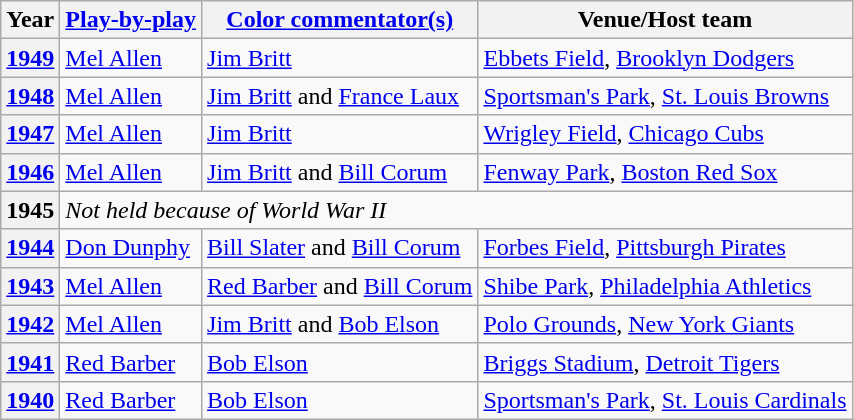<table class="wikitable">
<tr>
<th>Year</th>
<th><a href='#'>Play-by-play</a></th>
<th><a href='#'>Color commentator(s)</a></th>
<th>Venue/Host team</th>
</tr>
<tr>
<th><a href='#'>1949</a></th>
<td><a href='#'>Mel Allen</a></td>
<td><a href='#'>Jim Britt</a></td>
<td><a href='#'>Ebbets Field</a>, <a href='#'>Brooklyn Dodgers</a></td>
</tr>
<tr>
<th><a href='#'>1948</a></th>
<td><a href='#'>Mel Allen</a></td>
<td><a href='#'>Jim Britt</a> and <a href='#'>France Laux</a></td>
<td><a href='#'>Sportsman's Park</a>, <a href='#'>St. Louis Browns</a></td>
</tr>
<tr>
<th><a href='#'>1947</a></th>
<td><a href='#'>Mel Allen</a></td>
<td><a href='#'>Jim Britt</a></td>
<td><a href='#'>Wrigley Field</a>, <a href='#'>Chicago Cubs</a></td>
</tr>
<tr>
<th><a href='#'>1946</a></th>
<td><a href='#'>Mel Allen</a></td>
<td><a href='#'>Jim Britt</a> and <a href='#'>Bill Corum</a></td>
<td><a href='#'>Fenway Park</a>, <a href='#'>Boston Red Sox</a></td>
</tr>
<tr>
<th>1945</th>
<td colspan="3"><em>Not held because of World War II</em></td>
</tr>
<tr>
<th><a href='#'>1944</a></th>
<td><a href='#'>Don Dunphy</a></td>
<td><a href='#'>Bill Slater</a> and <a href='#'>Bill Corum</a></td>
<td><a href='#'>Forbes Field</a>, <a href='#'>Pittsburgh Pirates</a></td>
</tr>
<tr>
<th><a href='#'>1943</a></th>
<td><a href='#'>Mel Allen</a></td>
<td><a href='#'>Red Barber</a> and <a href='#'>Bill Corum</a></td>
<td><a href='#'>Shibe Park</a>, <a href='#'>Philadelphia Athletics</a></td>
</tr>
<tr>
<th><a href='#'>1942</a></th>
<td><a href='#'>Mel Allen</a></td>
<td><a href='#'>Jim Britt</a> and <a href='#'>Bob Elson</a></td>
<td><a href='#'>Polo Grounds</a>, <a href='#'>New York Giants</a></td>
</tr>
<tr>
<th><a href='#'>1941</a></th>
<td><a href='#'>Red Barber</a></td>
<td><a href='#'>Bob Elson</a></td>
<td><a href='#'>Briggs Stadium</a>, <a href='#'>Detroit Tigers</a></td>
</tr>
<tr>
<th><a href='#'>1940</a></th>
<td><a href='#'>Red Barber</a></td>
<td><a href='#'>Bob Elson</a></td>
<td><a href='#'>Sportsman's Park</a>, <a href='#'>St. Louis Cardinals</a></td>
</tr>
</table>
